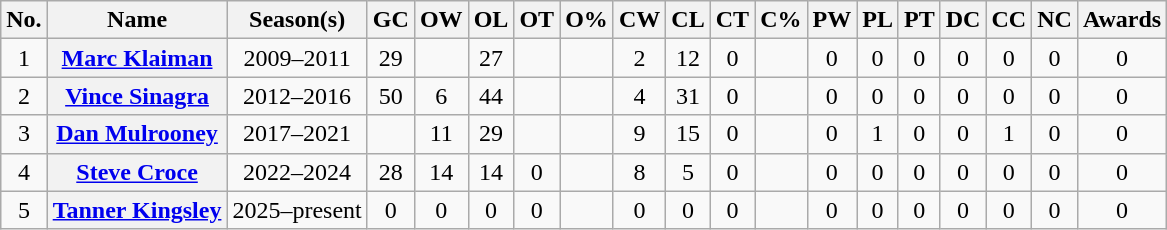<table class="wikitable sortable plainrowheaders" style="text-align:center">
<tr>
<th scope="col" class="unsortable">No.</th>
<th scope="col">Name</th>
<th scope="col">Season(s)</th>
<th scope="col">GC</th>
<th scope="col">OW</th>
<th scope="col">OL</th>
<th scope="col">OT</th>
<th scope="col">O%</th>
<th scope="col">CW</th>
<th scope="col">CL</th>
<th scope="col">CT</th>
<th scope="col">C%</th>
<th scope="col">PW</th>
<th scope="col">PL</th>
<th scope="col">PT</th>
<th scope="col">DC</th>
<th scope="col">CC</th>
<th scope="col">NC</th>
<th scope="col" class="unsortable">Awards</th>
</tr>
<tr>
<td>1</td>
<th scope="row"><a href='#'>Marc Klaiman</a></th>
<td>2009–2011</td>
<td>29</td>
<td></td>
<td>27</td>
<td></td>
<td></td>
<td>2</td>
<td>12</td>
<td>0</td>
<td></td>
<td>0</td>
<td>0</td>
<td>0</td>
<td>0</td>
<td>0</td>
<td>0</td>
<td>0</td>
</tr>
<tr>
<td>2</td>
<th scope="row"><a href='#'>Vince Sinagra</a></th>
<td>2012–2016</td>
<td>50</td>
<td>6</td>
<td>44</td>
<td></td>
<td></td>
<td>4</td>
<td>31</td>
<td>0</td>
<td></td>
<td>0</td>
<td>0</td>
<td>0</td>
<td>0</td>
<td>0</td>
<td>0</td>
<td>0</td>
</tr>
<tr>
<td>3</td>
<th scope="row"><a href='#'>Dan Mulrooney</a></th>
<td>2017–2021</td>
<td></td>
<td>11</td>
<td>29</td>
<td></td>
<td></td>
<td>9</td>
<td>15</td>
<td>0</td>
<td></td>
<td>0</td>
<td>1</td>
<td>0</td>
<td>0</td>
<td>1</td>
<td>0</td>
<td>0</td>
</tr>
<tr>
<td>4</td>
<th scope="row"><a href='#'>Steve Croce</a></th>
<td>2022–2024</td>
<td>28</td>
<td>14</td>
<td>14</td>
<td>0</td>
<td></td>
<td>8</td>
<td>5</td>
<td>0</td>
<td></td>
<td>0</td>
<td>0</td>
<td>0</td>
<td>0</td>
<td>0</td>
<td>0</td>
<td>0</td>
</tr>
<tr>
<td>5</td>
<th scope="row"><a href='#'>Tanner Kingsley</a></th>
<td>2025–present</td>
<td>0</td>
<td>0</td>
<td>0</td>
<td>0</td>
<td></td>
<td>0</td>
<td>0</td>
<td>0</td>
<td></td>
<td>0</td>
<td>0</td>
<td>0</td>
<td>0</td>
<td>0</td>
<td>0</td>
<td>0</td>
</tr>
</table>
